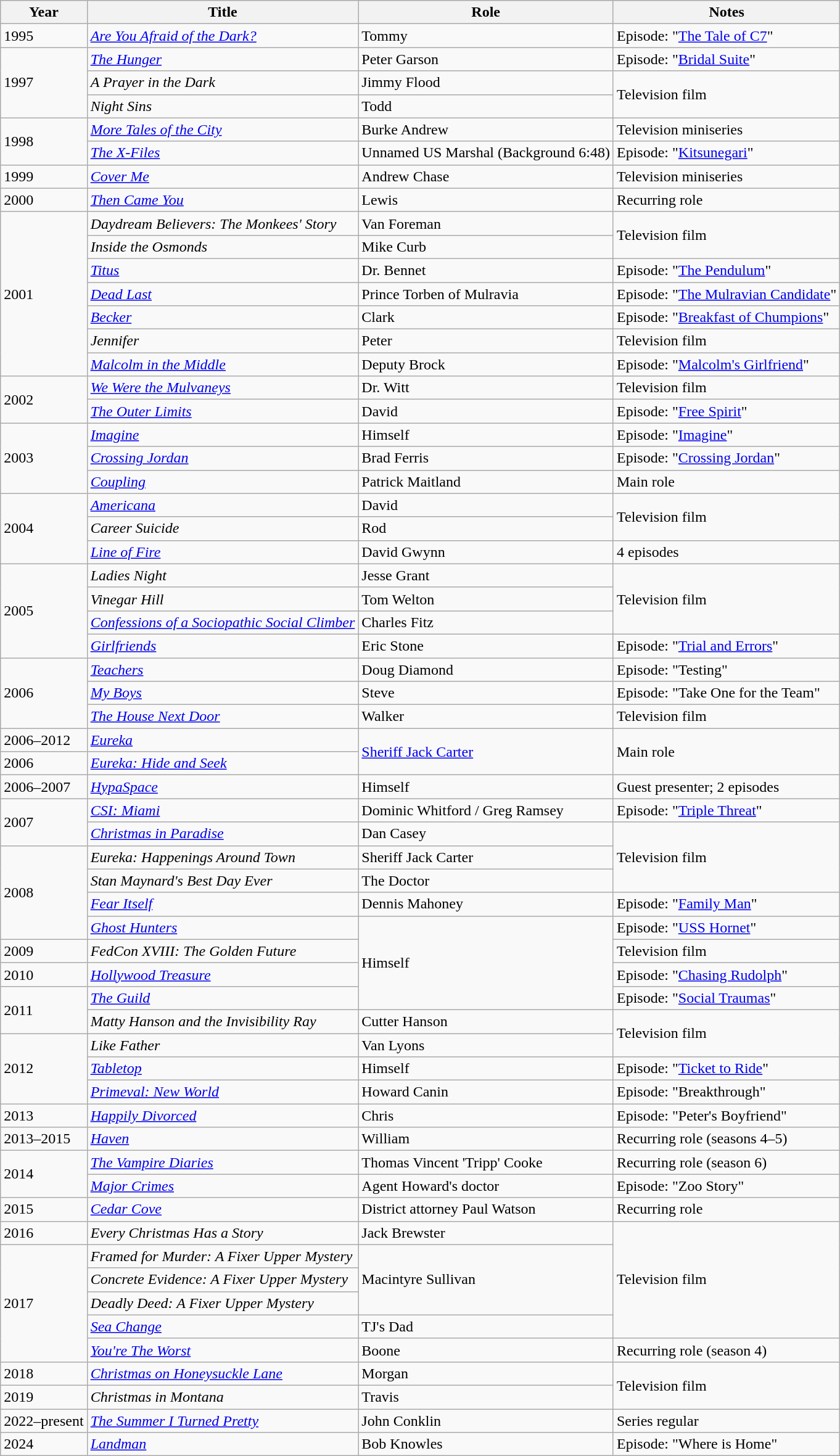<table class="wikitable sortable">
<tr>
<th>Year</th>
<th>Title</th>
<th>Role</th>
<th class="unsortable">Notes</th>
</tr>
<tr>
<td>1995</td>
<td><em><a href='#'>Are You Afraid of the Dark?</a></em></td>
<td>Tommy</td>
<td>Episode: "<a href='#'>The Tale of C7</a>"</td>
</tr>
<tr>
<td rowspan="3">1997</td>
<td data-sort-value="Hunger, The"><em><a href='#'>The Hunger</a></em></td>
<td>Peter Garson</td>
<td>Episode: "<a href='#'>Bridal Suite</a>"</td>
</tr>
<tr>
<td data-sort-value="Prayer in the Dark, A"><em>A Prayer in the Dark</em></td>
<td>Jimmy Flood</td>
<td rowspan="2">Television film</td>
</tr>
<tr>
<td><em>Night Sins</em></td>
<td>Todd</td>
</tr>
<tr>
<td rowspan="2">1998</td>
<td><em><a href='#'>More Tales of the City</a></em></td>
<td>Burke Andrew</td>
<td>Television miniseries</td>
</tr>
<tr>
<td data-sort-value="X-Files, The"><em><a href='#'>The X-Files</a></em></td>
<td>Unnamed US Marshal (Background 6:48)</td>
<td>Episode: "<a href='#'>Kitsunegari</a>"</td>
</tr>
<tr>
<td>1999</td>
<td><em><a href='#'>Cover Me</a></em></td>
<td>Andrew Chase</td>
<td>Television miniseries</td>
</tr>
<tr>
<td>2000</td>
<td><em><a href='#'>Then Came You</a></em></td>
<td>Lewis</td>
<td>Recurring role</td>
</tr>
<tr>
<td rowspan="7">2001</td>
<td><em>Daydream Believers: The Monkees' Story</em></td>
<td>Van Foreman</td>
<td rowspan="2">Television film</td>
</tr>
<tr>
<td><em>Inside the Osmonds</em></td>
<td>Mike Curb</td>
</tr>
<tr>
<td><em><a href='#'>Titus</a></em></td>
<td>Dr. Bennet</td>
<td>Episode: "<a href='#'>The Pendulum</a>"</td>
</tr>
<tr>
<td><em><a href='#'>Dead Last</a></em></td>
<td>Prince Torben of Mulravia</td>
<td>Episode: "<a href='#'>The Mulravian Candidate</a>"</td>
</tr>
<tr>
<td><em><a href='#'>Becker</a></em></td>
<td>Clark</td>
<td>Episode: "<a href='#'>Breakfast of Chumpions</a>"</td>
</tr>
<tr>
<td><em>Jennifer</em></td>
<td>Peter</td>
<td>Television film</td>
</tr>
<tr>
<td><em><a href='#'>Malcolm in the Middle</a></em></td>
<td>Deputy Brock</td>
<td>Episode: "<a href='#'>Malcolm's Girlfriend</a>"</td>
</tr>
<tr>
<td rowspan="2">2002</td>
<td><em><a href='#'>We Were the Mulvaneys</a></em></td>
<td>Dr. Witt</td>
<td>Television film</td>
</tr>
<tr>
<td data-sort-value="Outer Limits, The"><em><a href='#'>The Outer Limits</a></em></td>
<td>David</td>
<td>Episode: "<a href='#'>Free Spirit</a>"</td>
</tr>
<tr>
<td rowspan="3">2003</td>
<td><em><a href='#'>Imagine</a></em></td>
<td>Himself</td>
<td>Episode: "<a href='#'>Imagine</a>"</td>
</tr>
<tr>
<td><em><a href='#'>Crossing Jordan</a></em></td>
<td>Brad Ferris</td>
<td>Episode: "<a href='#'>Crossing Jordan</a>"</td>
</tr>
<tr>
<td><em><a href='#'>Coupling</a></em></td>
<td>Patrick Maitland</td>
<td>Main role</td>
</tr>
<tr>
<td rowspan="3">2004</td>
<td><em><a href='#'>Americana</a></em></td>
<td>David</td>
<td rowspan="2">Television film</td>
</tr>
<tr>
<td><em>Career Suicide</em></td>
<td>Rod</td>
</tr>
<tr>
<td><em><a href='#'>Line of Fire</a></em></td>
<td>David Gwynn</td>
<td>4 episodes</td>
</tr>
<tr>
<td rowspan="4">2005</td>
<td><em>Ladies Night</em></td>
<td>Jesse Grant</td>
<td rowspan="3">Television film</td>
</tr>
<tr>
<td><em>Vinegar Hill</em></td>
<td>Tom Welton</td>
</tr>
<tr>
<td><em><a href='#'>Confessions of a Sociopathic Social Climber</a></em></td>
<td>Charles Fitz</td>
</tr>
<tr>
<td><em><a href='#'>Girlfriends</a></em></td>
<td>Eric Stone</td>
<td>Episode: "<a href='#'>Trial and Errors</a>"</td>
</tr>
<tr>
<td rowspan="3">2006</td>
<td><em><a href='#'>Teachers</a></em></td>
<td>Doug Diamond</td>
<td>Episode: "Testing"</td>
</tr>
<tr>
<td><em><a href='#'>My Boys</a></em></td>
<td>Steve</td>
<td>Episode: "Take One for the Team"</td>
</tr>
<tr>
<td data-sort-value="House Next Door, The"><em><a href='#'>The House Next Door</a></em></td>
<td>Walker</td>
<td>Television film</td>
</tr>
<tr>
<td>2006–2012</td>
<td><em><a href='#'>Eureka</a></em></td>
<td rowspan="2"><a href='#'>Sheriff Jack Carter</a></td>
<td rowspan="2">Main role</td>
</tr>
<tr>
<td>2006</td>
<td><em><a href='#'>Eureka: Hide and Seek</a></em></td>
</tr>
<tr>
<td>2006–2007</td>
<td><em><a href='#'>HypaSpace</a></em></td>
<td>Himself</td>
<td>Guest presenter; 2 episodes</td>
</tr>
<tr>
<td rowspan="2">2007</td>
<td><em><a href='#'>CSI: Miami</a></em></td>
<td>Dominic Whitford / Greg Ramsey</td>
<td>Episode: "<a href='#'>Triple Threat</a>"</td>
</tr>
<tr>
<td><em><a href='#'>Christmas in Paradise</a></em></td>
<td>Dan Casey</td>
<td rowspan="3">Television film</td>
</tr>
<tr>
<td rowspan="4">2008</td>
<td><em>Eureka: Happenings Around Town</em></td>
<td>Sheriff Jack Carter</td>
</tr>
<tr>
<td><em>Stan Maynard's Best Day Ever</em></td>
<td>The Doctor</td>
</tr>
<tr>
<td><em><a href='#'>Fear Itself</a></em></td>
<td>Dennis Mahoney</td>
<td>Episode: "<a href='#'>Family Man</a>"</td>
</tr>
<tr>
<td><em><a href='#'>Ghost Hunters</a></em></td>
<td rowspan="4">Himself</td>
<td>Episode: "<a href='#'>USS Hornet</a>"</td>
</tr>
<tr>
<td>2009</td>
<td><em>FedCon XVIII: The Golden Future</em></td>
<td>Television film</td>
</tr>
<tr>
<td>2010</td>
<td><em><a href='#'>Hollywood Treasure</a></em></td>
<td>Episode: "<a href='#'>Chasing Rudolph</a>"</td>
</tr>
<tr>
<td rowspan="2">2011</td>
<td data-sort-value="Guild, The"><em><a href='#'>The Guild</a></em></td>
<td>Episode: "<a href='#'>Social Traumas</a>"</td>
</tr>
<tr>
<td><em>Matty Hanson and the Invisibility Ray</em></td>
<td>Cutter Hanson</td>
<td rowspan="2">Television film</td>
</tr>
<tr>
<td rowspan="3">2012</td>
<td><em>Like Father</em></td>
<td>Van Lyons</td>
</tr>
<tr>
<td><em><a href='#'>Tabletop</a></em></td>
<td>Himself</td>
<td>Episode: "<a href='#'>Ticket to Ride</a>"</td>
</tr>
<tr>
<td><em><a href='#'>Primeval: New World</a></em></td>
<td>Howard Canin</td>
<td>Episode: "Breakthrough"</td>
</tr>
<tr>
<td>2013</td>
<td><em><a href='#'>Happily Divorced</a></em></td>
<td>Chris</td>
<td>Episode: "Peter's Boyfriend"</td>
</tr>
<tr>
<td>2013–2015</td>
<td><em><a href='#'>Haven</a></em></td>
<td>William</td>
<td>Recurring role (seasons 4–5)</td>
</tr>
<tr>
<td rowspan="2">2014</td>
<td data-sort-value="Vampire Diaries, The"><em><a href='#'>The Vampire Diaries</a></em></td>
<td>Thomas Vincent 'Tripp' Cooke</td>
<td>Recurring role (season 6)</td>
</tr>
<tr>
<td><em><a href='#'>Major Crimes</a></em></td>
<td>Agent Howard's doctor</td>
<td>Episode: "Zoo Story"</td>
</tr>
<tr>
<td>2015</td>
<td><em><a href='#'>Cedar Cove</a></em></td>
<td>District attorney Paul Watson</td>
<td>Recurring role</td>
</tr>
<tr>
<td>2016</td>
<td><em>Every Christmas Has a Story</em></td>
<td>Jack Brewster</td>
<td rowspan="5">Television film</td>
</tr>
<tr>
<td rowspan="5">2017</td>
<td><em>Framed for Murder: A Fixer Upper Mystery</em></td>
<td rowspan="3">Macintyre Sullivan</td>
</tr>
<tr>
<td><em>Concrete Evidence: A Fixer Upper Mystery</em></td>
</tr>
<tr>
<td><em>Deadly Deed: A Fixer Upper Mystery</em></td>
</tr>
<tr>
<td><em><a href='#'>Sea Change</a></em></td>
<td>TJ's Dad</td>
</tr>
<tr>
<td><em><a href='#'>You're The Worst</a></em></td>
<td>Boone</td>
<td>Recurring role (season 4)</td>
</tr>
<tr>
<td>2018</td>
<td><em><a href='#'>Christmas on Honeysuckle Lane</a></em></td>
<td>Morgan</td>
<td rowspan="2">Television film</td>
</tr>
<tr>
<td>2019</td>
<td><em>Christmas in Montana</em></td>
<td>Travis</td>
</tr>
<tr>
<td>2022–present</td>
<td data-sort-value="Summer I Turned Pretty, The"><em><a href='#'>The Summer I Turned Pretty</a></em></td>
<td>John Conklin</td>
<td>Series regular</td>
</tr>
<tr>
<td>2024</td>
<td><a href='#'><em>Landman</em></a></td>
<td>Bob Knowles</td>
<td>Episode: "Where is Home"</td>
</tr>
</table>
